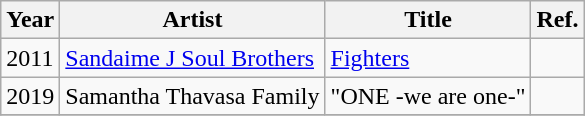<table class="wikitable">
<tr>
<th>Year</th>
<th>Artist</th>
<th>Title</th>
<th>Ref.</th>
</tr>
<tr>
<td>2011</td>
<td><a href='#'>Sandaime J Soul Brothers</a></td>
<td><a href='#'>Fighters</a></td>
<td></td>
</tr>
<tr>
<td>2019</td>
<td>Samantha Thavasa Family</td>
<td>"ONE -we are one-"</td>
<td></td>
</tr>
<tr>
</tr>
</table>
